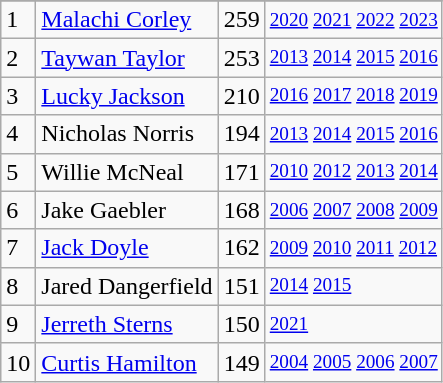<table class="wikitable">
<tr>
</tr>
<tr>
<td>1</td>
<td><a href='#'>Malachi Corley</a></td>
<td>259</td>
<td style="font-size:80%;"><a href='#'>2020</a> <a href='#'>2021</a> <a href='#'>2022</a> <a href='#'>2023</a></td>
</tr>
<tr>
<td>2</td>
<td><a href='#'>Taywan Taylor</a></td>
<td>253</td>
<td style="font-size:80%;"><a href='#'>2013</a> <a href='#'>2014</a> <a href='#'>2015</a> <a href='#'>2016</a></td>
</tr>
<tr>
<td>3</td>
<td><a href='#'>Lucky Jackson</a></td>
<td>210</td>
<td style="font-size:80%;"><a href='#'>2016</a> <a href='#'>2017</a> <a href='#'>2018</a> <a href='#'>2019</a></td>
</tr>
<tr>
<td>4</td>
<td>Nicholas Norris</td>
<td>194</td>
<td style="font-size:80%;"><a href='#'>2013</a> <a href='#'>2014</a> <a href='#'>2015</a> <a href='#'>2016</a></td>
</tr>
<tr>
<td>5</td>
<td>Willie McNeal</td>
<td>171</td>
<td style="font-size:80%;"><a href='#'>2010</a> <a href='#'>2012</a> <a href='#'>2013</a> <a href='#'>2014</a></td>
</tr>
<tr>
<td>6</td>
<td>Jake Gaebler</td>
<td>168</td>
<td style="font-size:80%;"><a href='#'>2006</a> <a href='#'>2007</a> <a href='#'>2008</a> <a href='#'>2009</a></td>
</tr>
<tr>
<td>7</td>
<td><a href='#'>Jack Doyle</a></td>
<td>162</td>
<td style="font-size:80%;"><a href='#'>2009</a> <a href='#'>2010</a> <a href='#'>2011</a> <a href='#'>2012</a></td>
</tr>
<tr>
<td>8</td>
<td>Jared Dangerfield</td>
<td>151</td>
<td style="font-size:80%;"><a href='#'>2014</a> <a href='#'>2015</a></td>
</tr>
<tr>
<td>9</td>
<td><a href='#'>Jerreth Sterns</a></td>
<td>150</td>
<td style="font-size:80%;"><a href='#'>2021</a></td>
</tr>
<tr>
<td>10</td>
<td><a href='#'>Curtis Hamilton</a></td>
<td>149</td>
<td style="font-size:80%;"><a href='#'>2004</a> <a href='#'>2005</a> <a href='#'>2006</a> <a href='#'>2007</a></td>
</tr>
</table>
